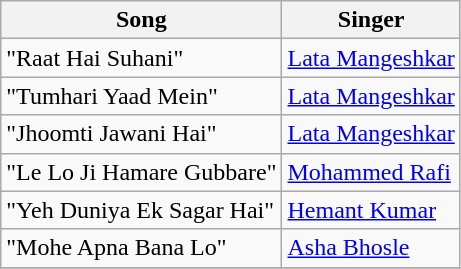<table class="wikitable">
<tr>
<th>Song</th>
<th>Singer</th>
</tr>
<tr>
<td>"Raat Hai Suhani"</td>
<td><a href='#'>Lata Mangeshkar</a></td>
</tr>
<tr>
<td>"Tumhari Yaad Mein"</td>
<td><a href='#'>Lata Mangeshkar</a></td>
</tr>
<tr>
<td>"Jhoomti Jawani Hai"</td>
<td><a href='#'>Lata Mangeshkar</a></td>
</tr>
<tr>
<td>"Le Lo Ji Hamare Gubbare"</td>
<td><a href='#'>Mohammed Rafi</a></td>
</tr>
<tr>
<td>"Yeh Duniya Ek Sagar Hai"</td>
<td><a href='#'>Hemant Kumar</a></td>
</tr>
<tr>
<td>"Mohe Apna Bana Lo"</td>
<td><a href='#'>Asha Bhosle</a></td>
</tr>
<tr>
</tr>
</table>
